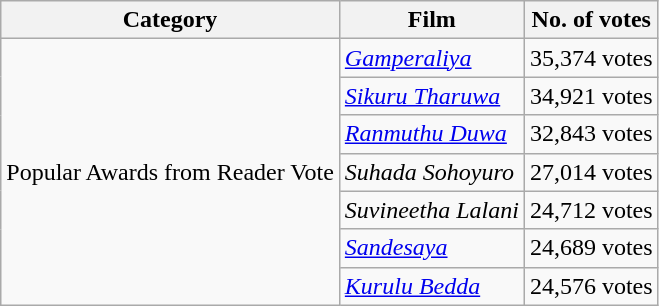<table class="wikitable plainrowheaders sortable">
<tr>
<th scope="col">Category</th>
<th scope="col">Film</th>
<th scope="col">No. of votes</th>
</tr>
<tr>
<td rowspan=7>Popular Awards from Reader Vote</td>
<td><em><a href='#'>Gamperaliya</a></em></td>
<td>35,374 votes</td>
</tr>
<tr>
<td><em><a href='#'>Sikuru Tharuwa</a></em></td>
<td>34,921 votes</td>
</tr>
<tr>
<td><em><a href='#'>Ranmuthu Duwa</a></em></td>
<td>32,843 votes</td>
</tr>
<tr>
<td><em>Suhada Sohoyuro</em></td>
<td>27,014 votes</td>
</tr>
<tr>
<td><em>Suvineetha Lalani</em></td>
<td>24,712 votes</td>
</tr>
<tr>
<td><em><a href='#'>Sandesaya</a></em></td>
<td>24,689 votes</td>
</tr>
<tr>
<td><em><a href='#'>Kurulu Bedda</a></em></td>
<td>24,576 votes</td>
</tr>
</table>
